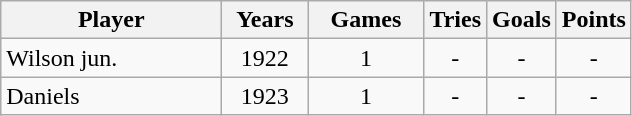<table class="wikitable" style="text-align:center;">
<tr>
<th width=140>Player</th>
<th width=50 abbr="Years">Years</th>
<th width=70 abbr="Appearances">Games</th>
<th width=15 abbr="Tries">Tries</th>
<th width=15 abbr="Goals">Goals</th>
<th width=15 abbr="Points">Points</th>
</tr>
<tr>
<td style="text-align:left;">Wilson jun.</td>
<td style=>1922</td>
<td>1</td>
<td>-</td>
<td>-</td>
<td>-</td>
</tr>
<tr>
<td style="text-align:left;">Daniels</td>
<td style=>1923</td>
<td>1</td>
<td>-</td>
<td>-</td>
<td>-</td>
</tr>
</table>
